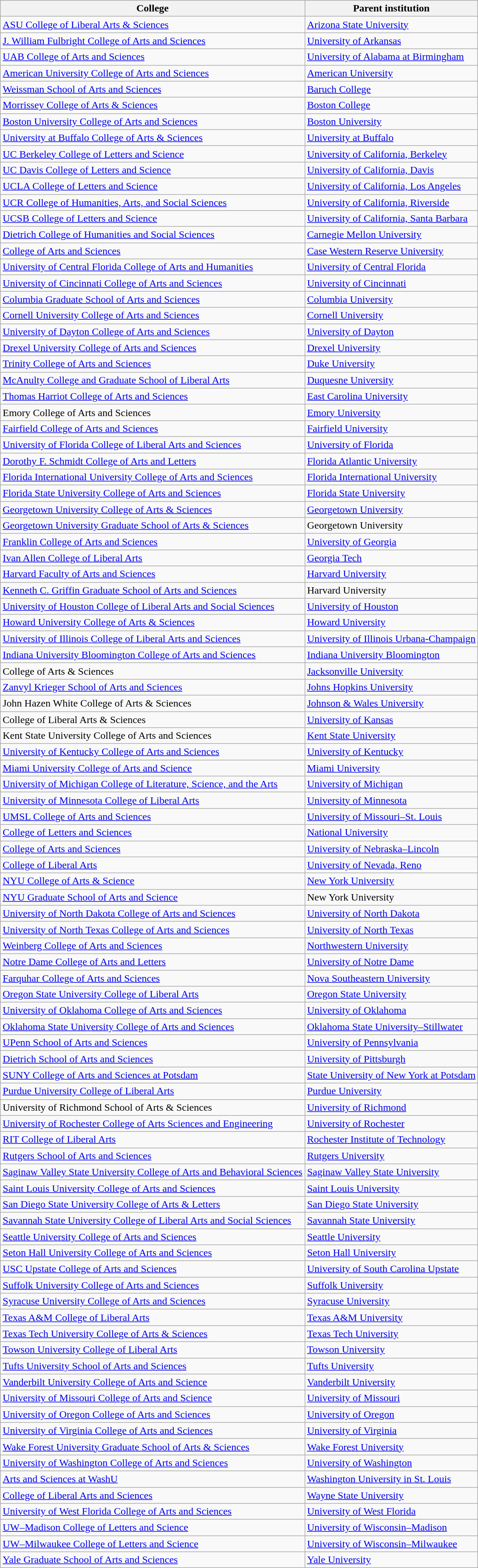<table class="wikitable sortable">
<tr>
<th>College</th>
<th>Parent institution</th>
</tr>
<tr>
<td><a href='#'>ASU College of Liberal Arts & Sciences</a></td>
<td><a href='#'>Arizona State University</a></td>
</tr>
<tr>
<td><a href='#'>J. William Fulbright College of Arts and Sciences</a></td>
<td><a href='#'>University of Arkansas</a></td>
</tr>
<tr>
<td><a href='#'>UAB College of Arts and Sciences</a></td>
<td><a href='#'>University of Alabama at Birmingham</a></td>
</tr>
<tr>
<td><a href='#'>American University College of Arts and Sciences</a></td>
<td><a href='#'>American University</a></td>
</tr>
<tr>
<td><a href='#'>Weissman School of Arts and Sciences</a></td>
<td><a href='#'>Baruch College</a></td>
</tr>
<tr>
<td><a href='#'>Morrissey College of Arts & Sciences</a></td>
<td><a href='#'>Boston College</a></td>
</tr>
<tr>
<td><a href='#'>Boston University College of Arts and Sciences</a></td>
<td><a href='#'>Boston University</a></td>
</tr>
<tr>
<td><a href='#'>University at Buffalo College of Arts & Sciences</a></td>
<td><a href='#'>University at Buffalo</a></td>
</tr>
<tr>
<td><a href='#'>UC Berkeley College of Letters and Science</a></td>
<td><a href='#'>University of California, Berkeley</a></td>
</tr>
<tr>
<td><a href='#'>UC Davis College of Letters and Science</a></td>
<td><a href='#'>University of California, Davis</a></td>
</tr>
<tr>
<td><a href='#'>UCLA College of Letters and Science</a></td>
<td><a href='#'>University of California, Los Angeles</a></td>
</tr>
<tr>
<td><a href='#'>UCR College of Humanities, Arts, and Social Sciences</a></td>
<td><a href='#'>University of California, Riverside</a></td>
</tr>
<tr>
<td><a href='#'>UCSB College of Letters and Science</a></td>
<td><a href='#'>University of California, Santa Barbara</a></td>
</tr>
<tr>
<td><a href='#'>Dietrich College of Humanities and Social Sciences</a></td>
<td><a href='#'>Carnegie Mellon University</a></td>
</tr>
<tr>
<td><a href='#'>College of Arts and Sciences</a></td>
<td><a href='#'>Case Western Reserve University</a></td>
</tr>
<tr>
<td><a href='#'>University of Central Florida College of Arts and Humanities</a></td>
<td><a href='#'>University of Central Florida</a></td>
</tr>
<tr>
<td><a href='#'>University of Cincinnati College of Arts and Sciences</a></td>
<td><a href='#'>University of Cincinnati</a></td>
</tr>
<tr>
<td><a href='#'>Columbia Graduate School of Arts and Sciences</a></td>
<td><a href='#'>Columbia University</a></td>
</tr>
<tr>
<td><a href='#'>Cornell University College of Arts and Sciences</a></td>
<td><a href='#'>Cornell University</a></td>
</tr>
<tr>
<td><a href='#'>University of Dayton College of Arts and Sciences</a></td>
<td><a href='#'>University of Dayton</a></td>
</tr>
<tr>
<td><a href='#'>Drexel University College of Arts and Sciences</a></td>
<td><a href='#'>Drexel University</a></td>
</tr>
<tr>
<td><a href='#'>Trinity College of Arts and Sciences</a></td>
<td><a href='#'>Duke University</a></td>
</tr>
<tr>
<td><a href='#'>McAnulty College and Graduate School of Liberal Arts</a></td>
<td><a href='#'>Duquesne University</a></td>
</tr>
<tr>
<td><a href='#'>Thomas Harriot College of Arts and Sciences</a></td>
<td><a href='#'>East Carolina University</a></td>
</tr>
<tr>
<td>Emory College of Arts and Sciences</td>
<td><a href='#'>Emory University</a></td>
</tr>
<tr>
<td><a href='#'>Fairfield College of Arts and Sciences</a></td>
<td><a href='#'>Fairfield University</a></td>
</tr>
<tr>
<td><a href='#'>University of Florida College of Liberal Arts and Sciences</a></td>
<td><a href='#'>University of Florida</a></td>
</tr>
<tr>
<td><a href='#'>Dorothy F. Schmidt College of Arts and Letters</a></td>
<td><a href='#'>Florida Atlantic University</a></td>
</tr>
<tr>
<td><a href='#'>Florida International University College of Arts and Sciences</a></td>
<td><a href='#'>Florida International University</a></td>
</tr>
<tr>
<td><a href='#'>Florida State University College of Arts and Sciences</a></td>
<td><a href='#'>Florida State University</a></td>
</tr>
<tr>
<td><a href='#'>Georgetown University College of Arts & Sciences</a></td>
<td><a href='#'>Georgetown University</a></td>
</tr>
<tr>
<td><a href='#'>Georgetown University Graduate School of Arts & Sciences</a></td>
<td>Georgetown University</td>
</tr>
<tr>
<td><a href='#'>Franklin College of Arts and Sciences</a></td>
<td><a href='#'>University of Georgia</a></td>
</tr>
<tr>
<td><a href='#'>Ivan Allen College of Liberal Arts</a></td>
<td><a href='#'>Georgia Tech</a></td>
</tr>
<tr>
<td><a href='#'>Harvard Faculty of Arts and Sciences</a></td>
<td><a href='#'>Harvard University</a></td>
</tr>
<tr>
<td><a href='#'>Kenneth C. Griffin Graduate School of Arts and Sciences</a></td>
<td>Harvard University</td>
</tr>
<tr>
<td><a href='#'>University of Houston College of Liberal Arts and Social Sciences</a></td>
<td><a href='#'>University of Houston</a></td>
</tr>
<tr>
<td><a href='#'>Howard University College of Arts & Sciences</a></td>
<td><a href='#'>Howard University</a></td>
</tr>
<tr>
<td><a href='#'>University of Illinois College of Liberal Arts and Sciences</a></td>
<td><a href='#'>University of Illinois Urbana-Champaign</a></td>
</tr>
<tr>
<td><a href='#'>Indiana University Bloomington College of Arts and Sciences</a></td>
<td><a href='#'>Indiana University Bloomington</a></td>
</tr>
<tr>
<td>College of Arts & Sciences</td>
<td><a href='#'>Jacksonville University</a></td>
</tr>
<tr>
<td><a href='#'>Zanvyl Krieger School of Arts and Sciences</a></td>
<td><a href='#'>Johns Hopkins University</a></td>
</tr>
<tr>
<td>John Hazen White College of Arts & Sciences</td>
<td><a href='#'>Johnson & Wales University</a></td>
</tr>
<tr>
<td>College of Liberal Arts & Sciences</td>
<td><a href='#'>University of Kansas</a></td>
</tr>
<tr>
<td>Kent State University College of Arts and Sciences</td>
<td><a href='#'>Kent State University</a></td>
</tr>
<tr>
<td><a href='#'>University of Kentucky College of Arts and Sciences</a></td>
<td><a href='#'>University of Kentucky</a></td>
</tr>
<tr>
<td><a href='#'>Miami University College of Arts and Science</a></td>
<td><a href='#'>Miami University</a></td>
</tr>
<tr>
<td><a href='#'>University of Michigan College of Literature, Science, and the Arts</a></td>
<td><a href='#'>University of Michigan</a></td>
</tr>
<tr>
<td><a href='#'>University of Minnesota College of Liberal Arts</a></td>
<td><a href='#'>University of Minnesota</a></td>
</tr>
<tr>
<td><a href='#'>UMSL College of Arts and Sciences</a></td>
<td><a href='#'>University of Missouri–St. Louis</a></td>
</tr>
<tr>
<td><a href='#'>College of Letters and Sciences</a></td>
<td><a href='#'>National University</a></td>
</tr>
<tr>
<td><a href='#'>College of Arts and Sciences</a></td>
<td><a href='#'>University of Nebraska–Lincoln</a></td>
</tr>
<tr>
<td><a href='#'>College of Liberal Arts</a></td>
<td><a href='#'>University of Nevada, Reno</a></td>
</tr>
<tr>
<td><a href='#'>NYU College of Arts & Science</a></td>
<td><a href='#'>New York University</a></td>
</tr>
<tr>
<td><a href='#'>NYU Graduate School of Arts and Science</a></td>
<td>New York University</td>
</tr>
<tr>
<td><a href='#'>University of North Dakota College of Arts and Sciences</a></td>
<td><a href='#'>University of North Dakota</a></td>
</tr>
<tr>
<td><a href='#'>University of North Texas College of Arts and Sciences</a></td>
<td><a href='#'>University of North Texas</a></td>
</tr>
<tr>
<td><a href='#'>Weinberg College of Arts and Sciences</a></td>
<td><a href='#'>Northwestern University</a></td>
</tr>
<tr>
<td><a href='#'>Notre Dame College of Arts and Letters</a></td>
<td><a href='#'>University of Notre Dame</a></td>
</tr>
<tr>
<td><a href='#'>Farquhar College of Arts and Sciences</a></td>
<td><a href='#'>Nova Southeastern University</a></td>
</tr>
<tr>
<td><a href='#'>Oregon State University College of Liberal Arts</a></td>
<td><a href='#'>Oregon State University</a></td>
</tr>
<tr>
<td><a href='#'>University of Oklahoma College of Arts and Sciences</a></td>
<td><a href='#'>University of Oklahoma</a></td>
</tr>
<tr>
<td><a href='#'>Oklahoma State University College of Arts and Sciences</a></td>
<td><a href='#'>Oklahoma State University–Stillwater</a></td>
</tr>
<tr>
<td><a href='#'>UPenn School of Arts and Sciences</a></td>
<td><a href='#'>University of Pennsylvania</a></td>
</tr>
<tr>
<td><a href='#'>Dietrich School of Arts and Sciences</a></td>
<td><a href='#'>University of Pittsburgh</a></td>
</tr>
<tr>
<td><a href='#'>SUNY College of Arts and Sciences at Potsdam</a></td>
<td><a href='#'>State University of New York at Potsdam</a></td>
</tr>
<tr>
<td><a href='#'>Purdue University College of Liberal Arts</a></td>
<td><a href='#'>Purdue University</a></td>
</tr>
<tr>
<td>University of Richmond School of Arts & Sciences</td>
<td><a href='#'>University of Richmond</a></td>
</tr>
<tr>
<td><a href='#'>University of Rochester College of Arts Sciences and Engineering</a></td>
<td><a href='#'>University of Rochester</a></td>
</tr>
<tr>
<td><a href='#'>RIT College of Liberal Arts</a></td>
<td><a href='#'>Rochester Institute of Technology</a></td>
</tr>
<tr>
<td><a href='#'>Rutgers School of Arts and Sciences</a></td>
<td><a href='#'>Rutgers University</a></td>
</tr>
<tr>
<td><a href='#'>Saginaw Valley State University College of Arts and Behavioral Sciences</a></td>
<td><a href='#'>Saginaw Valley State University</a></td>
</tr>
<tr>
<td><a href='#'>Saint Louis University College of Arts and Sciences</a></td>
<td><a href='#'>Saint Louis University</a></td>
</tr>
<tr>
<td><a href='#'>San Diego State University College of Arts & Letters</a></td>
<td><a href='#'>San Diego State University</a></td>
</tr>
<tr>
<td><a href='#'>Savannah State University College of Liberal Arts and Social Sciences</a></td>
<td><a href='#'>Savannah State University</a></td>
</tr>
<tr>
<td><a href='#'>Seattle University College of Arts and Sciences</a></td>
<td><a href='#'>Seattle University</a></td>
</tr>
<tr>
<td><a href='#'>Seton Hall University College of Arts and Sciences</a></td>
<td><a href='#'>Seton Hall University</a></td>
</tr>
<tr>
<td><a href='#'>USC Upstate College of Arts and Sciences</a></td>
<td><a href='#'>University of South Carolina Upstate</a></td>
</tr>
<tr>
<td><a href='#'>Suffolk University College of Arts and Sciences</a></td>
<td><a href='#'>Suffolk University</a></td>
</tr>
<tr>
<td><a href='#'>Syracuse University College of Arts and Sciences</a></td>
<td><a href='#'>Syracuse University</a></td>
</tr>
<tr>
<td><a href='#'>Texas A&M College of Liberal Arts</a></td>
<td><a href='#'>Texas A&M University</a></td>
</tr>
<tr>
<td><a href='#'>Texas Tech University College of Arts & Sciences</a></td>
<td><a href='#'>Texas Tech University</a></td>
</tr>
<tr>
<td><a href='#'>Towson University College of Liberal Arts</a></td>
<td><a href='#'>Towson University</a></td>
</tr>
<tr>
<td><a href='#'>Tufts University School of Arts and Sciences</a></td>
<td><a href='#'>Tufts University</a></td>
</tr>
<tr>
<td><a href='#'>Vanderbilt University College of Arts and Science</a></td>
<td><a href='#'>Vanderbilt University</a></td>
</tr>
<tr>
<td><a href='#'>University of Missouri College of Arts and Science</a></td>
<td><a href='#'>University of Missouri</a></td>
</tr>
<tr>
<td><a href='#'>University of Oregon College of Arts and Sciences</a></td>
<td><a href='#'>University of Oregon</a></td>
</tr>
<tr>
<td><a href='#'>University of Virginia College of Arts and Sciences</a></td>
<td><a href='#'>University of Virginia</a></td>
</tr>
<tr>
<td><a href='#'>Wake Forest University Graduate School of Arts & Sciences</a></td>
<td><a href='#'>Wake Forest University</a></td>
</tr>
<tr>
<td><a href='#'>University of Washington College of Arts and Sciences</a></td>
<td><a href='#'>University of Washington</a></td>
</tr>
<tr>
<td><a href='#'>Arts and Sciences at WashU</a></td>
<td><a href='#'>Washington University in St. Louis</a></td>
</tr>
<tr>
<td><a href='#'>College of Liberal Arts and Sciences</a></td>
<td><a href='#'>Wayne State University</a></td>
</tr>
<tr>
<td><a href='#'>University of West Florida College of Arts and Sciences</a></td>
<td><a href='#'>University of West Florida</a></td>
</tr>
<tr>
<td><a href='#'>UW–Madison College of Letters and Science</a></td>
<td><a href='#'>University of Wisconsin–Madison</a></td>
</tr>
<tr>
<td><a href='#'>UW–Milwaukee College of Letters and Science</a></td>
<td><a href='#'>University of Wisconsin–Milwaukee</a></td>
</tr>
<tr>
<td><a href='#'>Yale Graduate School of Arts and Sciences</a></td>
<td><a href='#'>Yale University</a></td>
</tr>
</table>
